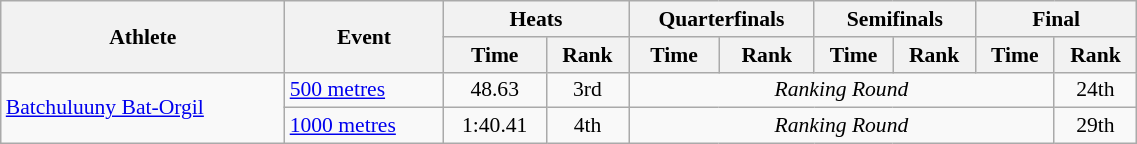<table class="wikitable" style="font-size:90%; text-align:center; width:60%">
<tr>
<th rowspan="2">Athlete</th>
<th rowspan="2">Event</th>
<th colspan="2">Heats</th>
<th colspan="2">Quarterfinals</th>
<th colspan="2">Semifinals</th>
<th colspan="2">Final</th>
</tr>
<tr>
<th>Time</th>
<th>Rank</th>
<th>Time</th>
<th>Rank</th>
<th>Time</th>
<th>Rank</th>
<th>Time</th>
<th>Rank</th>
</tr>
<tr>
<td align=left rowspan=2><a href='#'>Batchuluuny Bat-Orgil</a></td>
<td align=left><a href='#'>500 metres</a></td>
<td>48.63</td>
<td>3rd</td>
<td colspan=5><em>Ranking Round</em></td>
<td>24th</td>
</tr>
<tr>
<td align=left><a href='#'>1000 metres</a></td>
<td>1:40.41</td>
<td>4th</td>
<td colspan=5><em>Ranking Round</em></td>
<td>29th</td>
</tr>
</table>
